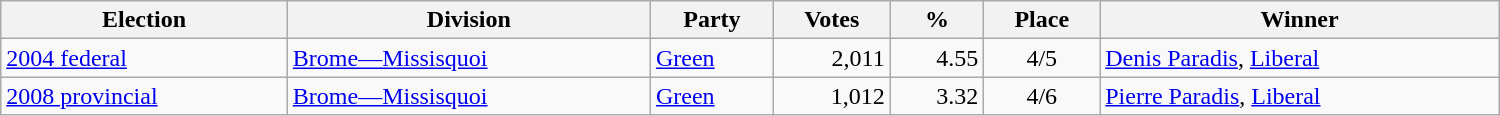<table class="wikitable" width="1000">
<tr>
<th align="left">Election</th>
<th align="left">Division</th>
<th align="left">Party</th>
<th align="right">Votes</th>
<th align="right">%</th>
<th align="center">Place</th>
<th align="center">Winner</th>
</tr>
<tr>
<td align="left"><a href='#'>2004 federal</a></td>
<td align="left"><a href='#'>Brome—Missisquoi</a></td>
<td align="left"><a href='#'>Green</a></td>
<td align="right">2,011</td>
<td align="right">4.55</td>
<td align="center">4/5</td>
<td align="left"><a href='#'>Denis Paradis</a>, <a href='#'>Liberal</a></td>
</tr>
<tr>
<td align="left"><a href='#'>2008 provincial</a></td>
<td align="left"><a href='#'>Brome—Missisquoi</a></td>
<td align="left"><a href='#'>Green</a></td>
<td align="right">1,012</td>
<td align="right">3.32</td>
<td align="center">4/6</td>
<td align="left"><a href='#'>Pierre Paradis</a>, <a href='#'>Liberal</a></td>
</tr>
</table>
